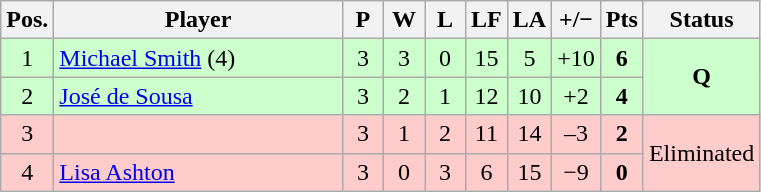<table class="wikitable" style="text-align:center; margin: 1em auto 1em auto, align:left">
<tr>
<th width=20>Pos.</th>
<th width=185>Player</th>
<th width=20>P</th>
<th width=20>W</th>
<th width=20>L</th>
<th width=20>LF</th>
<th width=20>LA</th>
<th width=25>+/−</th>
<th width=20>Pts</th>
<th width=70>Status</th>
</tr>
<tr style="background:#CCFFCC;">
<td>1</td>
<td align=left> <a href='#'>Michael Smith</a> (4)</td>
<td>3</td>
<td>3</td>
<td>0</td>
<td>15</td>
<td>5</td>
<td>+10</td>
<td><strong>6</strong></td>
<td rowspan=2><strong>Q</strong></td>
</tr>
<tr style="background:#CCFFCC;">
<td>2</td>
<td align=left> <a href='#'>José de Sousa</a></td>
<td>3</td>
<td>2</td>
<td>1</td>
<td>12</td>
<td>10</td>
<td>+2</td>
<td><strong>4</strong></td>
</tr>
<tr style="background:#FFCCCC;">
<td>3</td>
<td align=left></td>
<td>3</td>
<td>1</td>
<td>2</td>
<td>11</td>
<td>14</td>
<td>–3</td>
<td><strong>2</strong></td>
<td rowspan=2>Eliminated</td>
</tr>
<tr style="background:#FFCCCC;">
<td>4</td>
<td align=left> <a href='#'>Lisa Ashton</a></td>
<td>3</td>
<td>0</td>
<td>3</td>
<td>6</td>
<td>15</td>
<td>−9</td>
<td><strong>0</strong></td>
</tr>
</table>
